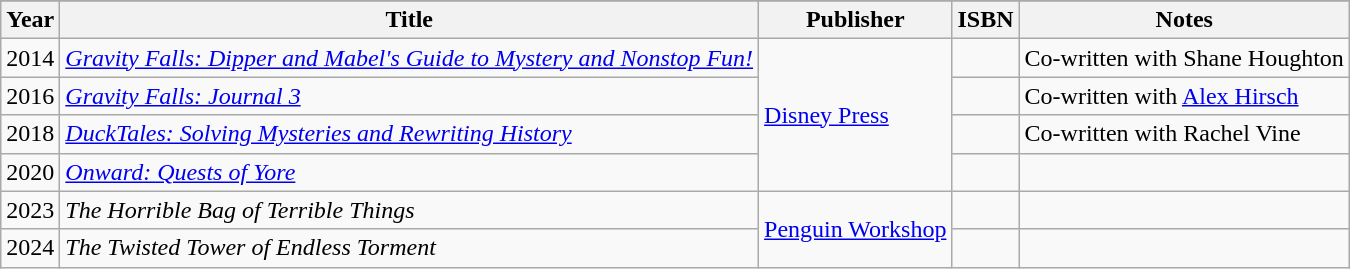<table class="wikitable">
<tr style="background:#b0c4de; text-align:center;">
</tr>
<tr>
<th>Year</th>
<th>Title</th>
<th>Publisher</th>
<th>ISBN</th>
<th>Notes</th>
</tr>
<tr>
<td>2014</td>
<td><em><a href='#'>Gravity Falls: Dipper and Mabel's Guide to Mystery and Nonstop Fun!</a></em></td>
<td rowspan="4"><a href='#'>Disney Press</a></td>
<td></td>
<td>Co-written with Shane Houghton</td>
</tr>
<tr>
<td>2016</td>
<td><em><a href='#'>Gravity Falls: Journal 3</a></em></td>
<td></td>
<td>Co-written with <a href='#'>Alex Hirsch</a></td>
</tr>
<tr>
<td>2018</td>
<td><em><a href='#'>DuckTales: Solving Mysteries and Rewriting History</a></em></td>
<td></td>
<td>Co-written with Rachel Vine</td>
</tr>
<tr>
<td>2020</td>
<td><em><a href='#'>Onward: Quests of Yore</a></em></td>
<td></td>
<td></td>
</tr>
<tr>
<td>2023</td>
<td><em>The Horrible Bag of Terrible Things</em></td>
<td rowspan="2"><a href='#'>Penguin Workshop</a></td>
<td></td>
<td></td>
</tr>
<tr>
<td>2024</td>
<td><em>The Twisted Tower of Endless Torment</em></td>
<td></td>
<td></td>
</tr>
</table>
